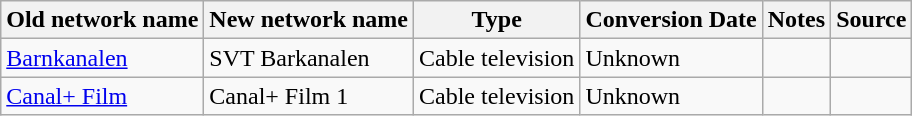<table class="wikitable">
<tr>
<th>Old network name</th>
<th>New network name</th>
<th>Type</th>
<th>Conversion Date</th>
<th>Notes</th>
<th>Source</th>
</tr>
<tr>
<td><a href='#'>Barnkanalen</a></td>
<td>SVT Barkanalen</td>
<td>Cable television</td>
<td>Unknown</td>
<td></td>
<td></td>
</tr>
<tr>
<td><a href='#'>Canal+ Film</a></td>
<td>Canal+ Film 1</td>
<td>Cable television</td>
<td>Unknown</td>
<td></td>
<td></td>
</tr>
</table>
